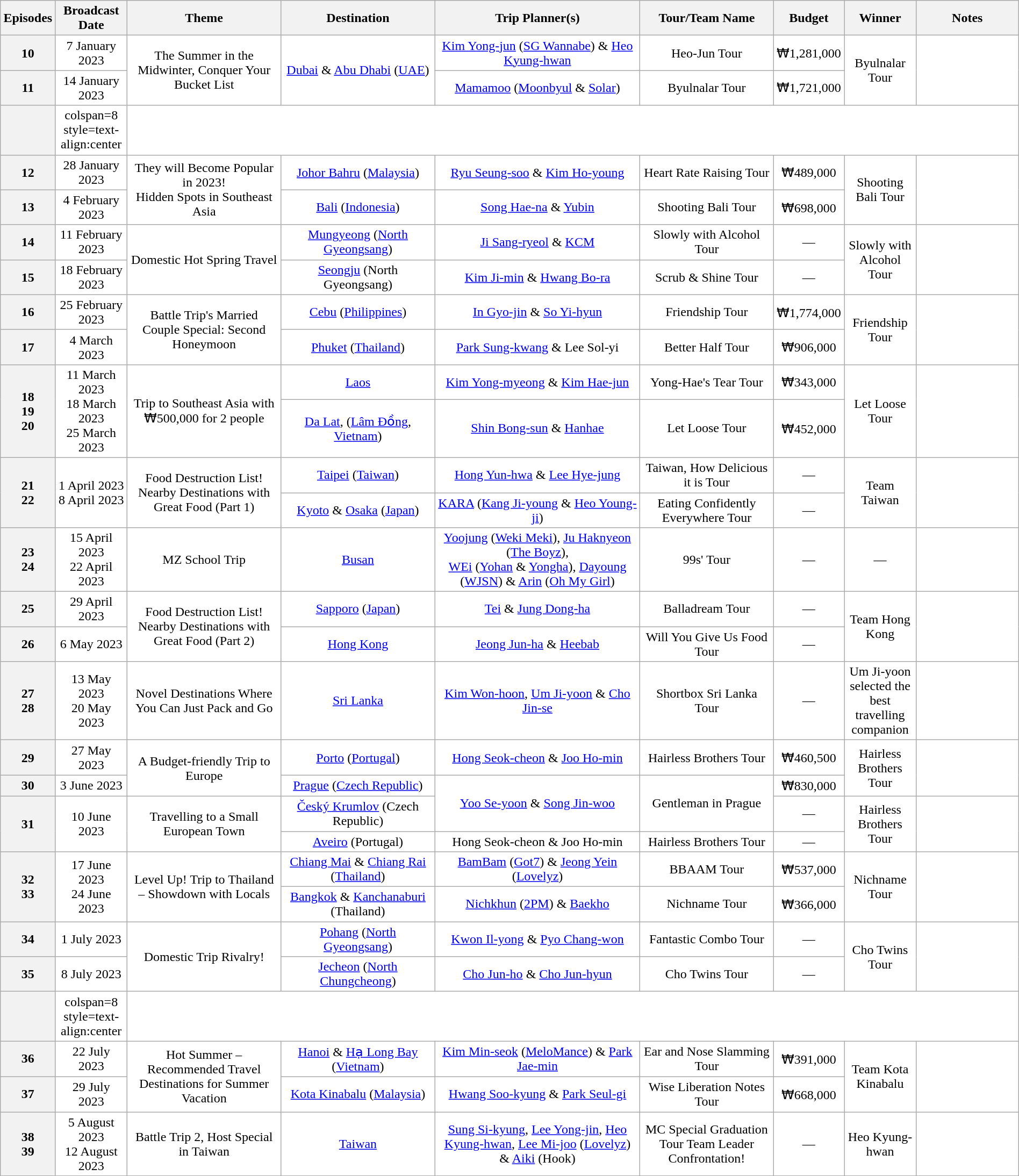<table class=wikitable style=text-align:center;width:100%;background:#ffffff>
<tr>
<th width=3%>Episodes</th>
<th width=7%>Broadcast Date</th>
<th width=15%>Theme</th>
<th width=15%>Destination</th>
<th width=20%>Trip Planner(s)</th>
<th width=13%>Tour/Team Name</th>
<th width=5%>Budget</th>
<th width=7%>Winner</th>
<th width=10%>Notes</th>
</tr>
<tr>
<th>10</th>
<td>7 January 2023</td>
<td rowspan=2>The Summer in the Midwinter, Conquer Your Bucket List</td>
<td rowspan=2><a href='#'>Dubai</a> & <a href='#'>Abu Dhabi</a> (<a href='#'>UAE</a>)</td>
<td><a href='#'>Kim Yong-jun</a> (<a href='#'>SG Wannabe</a>) & <a href='#'>Heo Kyung-hwan</a></td>
<td>Heo-Jun Tour</td>
<td>₩1,281,000</td>
<td rowspan=2>Byulnalar Tour</td>
<td rowspan=2></td>
</tr>
<tr>
<th>11</th>
<td>14 January 2023</td>
<td><a href='#'>Mamamoo</a> (<a href='#'>Moonbyul</a> & <a href='#'>Solar</a>)</td>
<td>Byulnalar Tour</td>
<td>₩1,721,000</td>
</tr>
<tr>
<th></th>
<td>colspan=8 style=text-align:center </td>
</tr>
<tr>
<th>12</th>
<td>28 January 2023</td>
<td rowspan=2>They will Become Popular in 2023!<br>Hidden Spots in Southeast Asia</td>
<td><a href='#'>Johor Bahru</a> (<a href='#'>Malaysia</a>)</td>
<td><a href='#'>Ryu Seung-soo</a> & <a href='#'>Kim Ho-young</a></td>
<td>Heart Rate Raising Tour</td>
<td>₩489,000</td>
<td rowspan=2>Shooting Bali Tour</td>
<td rowspan=2></td>
</tr>
<tr>
<th>13</th>
<td>4 February 2023</td>
<td><a href='#'>Bali</a> (<a href='#'>Indonesia</a>)</td>
<td><a href='#'>Song Hae-na</a> & <a href='#'>Yubin</a></td>
<td>Shooting Bali Tour</td>
<td>₩698,000</td>
</tr>
<tr>
<th>14</th>
<td>11 February 2023</td>
<td rowspan=2>Domestic Hot Spring Travel</td>
<td><a href='#'>Mungyeong</a> (<a href='#'>North Gyeongsang</a>)</td>
<td><a href='#'>Ji Sang-ryeol</a> & <a href='#'>KCM</a></td>
<td>Slowly with Alcohol Tour</td>
<td>—</td>
<td rowspan=2>Slowly with Alcohol Tour</td>
<td rowspan=2></td>
</tr>
<tr>
<th>15</th>
<td>18 February 2023</td>
<td><a href='#'>Seongju</a> (North Gyeongsang)</td>
<td><a href='#'>Kim Ji-min</a> & <a href='#'>Hwang Bo-ra</a></td>
<td>Scrub & Shine Tour</td>
<td>—</td>
</tr>
<tr>
<th>16</th>
<td>25 February 2023</td>
<td rowspan=2>Battle Trip's Married Couple Special: Second Honeymoon</td>
<td><a href='#'>Cebu</a> (<a href='#'>Philippines</a>)</td>
<td><a href='#'>In Gyo-jin</a> & <a href='#'>So Yi-hyun</a></td>
<td>Friendship Tour</td>
<td>₩1,774,000</td>
<td rowspan=2>Friendship Tour</td>
<td rowspan=2></td>
</tr>
<tr>
<th>17</th>
<td>4 March 2023</td>
<td><a href='#'>Phuket</a> (<a href='#'>Thailand</a>)</td>
<td><a href='#'>Park Sung-kwang</a> & Lee Sol-yi</td>
<td>Better Half Tour</td>
<td>₩906,000</td>
</tr>
<tr>
<th rowspan=2>18<br>19<br>20</th>
<td rowspan=2>11 March 2023<br>18 March 2023<br>25 March 2023</td>
<td rowspan=2>Trip to Southeast Asia with ₩500,000 for 2 people</td>
<td><a href='#'>Laos</a></td>
<td><a href='#'>Kim Yong-myeong</a> & <a href='#'>Kim Hae-jun</a></td>
<td>Yong-Hae's Tear Tour</td>
<td>₩343,000</td>
<td rowspan=2>Let Loose Tour</td>
<td rowspan=2></td>
</tr>
<tr>
<td><a href='#'>Da Lat</a>, (<a href='#'>Lâm Đồng</a>, <a href='#'>Vietnam</a>)</td>
<td><a href='#'>Shin Bong-sun</a> & <a href='#'>Hanhae</a></td>
<td>Let Loose Tour</td>
<td>₩452,000</td>
</tr>
<tr>
<th rowspan=2>21<br>22</th>
<td rowspan=2>1 April 2023<br>8 April 2023</td>
<td rowspan=2>Food Destruction List!<br>Nearby Destinations with Great Food (Part 1)</td>
<td><a href='#'>Taipei</a> (<a href='#'>Taiwan</a>)</td>
<td><a href='#'>Hong Yun-hwa</a> & <a href='#'>Lee Hye-jung</a></td>
<td>Taiwan, How Delicious it is Tour</td>
<td>—</td>
<td rowspan=2>Team Taiwan</td>
<td rowspan=2></td>
</tr>
<tr>
<td><a href='#'>Kyoto</a> & <a href='#'>Osaka</a> (<a href='#'>Japan</a>)</td>
<td><a href='#'>KARA</a> (<a href='#'>Kang Ji-young</a> & <a href='#'>Heo Young-ji</a>)</td>
<td>Eating Confidently Everywhere Tour</td>
<td>—</td>
</tr>
<tr>
<th>23<br>24</th>
<td>15 April 2023<br>22 April 2023</td>
<td>MZ School Trip</td>
<td><a href='#'>Busan</a></td>
<td><a href='#'>Yoojung</a> (<a href='#'>Weki Meki</a>), <a href='#'>Ju Haknyeon</a> (<a href='#'>The Boyz</a>),<br><a href='#'>WEi</a> (<a href='#'>Yohan</a> & <a href='#'>Yongha</a>), <a href='#'>Dayoung</a> (<a href='#'>WJSN</a>) & <a href='#'>Arin</a> (<a href='#'>Oh My Girl</a>)</td>
<td>99s' Tour</td>
<td>—</td>
<td>—</td>
<td></td>
</tr>
<tr>
<th>25</th>
<td>29 April 2023</td>
<td rowspan=2>Food Destruction List!<br>Nearby Destinations with Great Food (Part 2)</td>
<td><a href='#'>Sapporo</a> (<a href='#'>Japan</a>)</td>
<td><a href='#'>Tei</a> & <a href='#'>Jung Dong-ha</a></td>
<td>Balladream Tour</td>
<td>—</td>
<td rowspan=2>Team Hong Kong</td>
<td rowspan=2></td>
</tr>
<tr>
<th>26</th>
<td>6 May 2023</td>
<td><a href='#'>Hong Kong</a></td>
<td><a href='#'>Jeong Jun-ha</a> & <a href='#'>Heebab</a></td>
<td>Will You Give Us Food Tour</td>
<td>—</td>
</tr>
<tr>
<th>27<br>28</th>
<td>13 May 2023<br>20 May 2023</td>
<td>Novel Destinations Where You Can Just Pack and Go</td>
<td><a href='#'>Sri Lanka</a></td>
<td><a href='#'>Kim Won-hoon</a>, <a href='#'>Um Ji-yoon</a> & <a href='#'>Cho Jin-se</a></td>
<td>Shortbox Sri Lanka Tour</td>
<td>—</td>
<td>Um Ji-yoon selected the best travelling companion</td>
<td></td>
</tr>
<tr>
<th>29</th>
<td>27 May 2023</td>
<td rowspan=2>A Budget-friendly Trip to Europe</td>
<td><a href='#'>Porto</a> (<a href='#'>Portugal</a>)</td>
<td><a href='#'>Hong Seok-cheon</a> & <a href='#'>Joo Ho-min</a></td>
<td>Hairless Brothers Tour</td>
<td>₩460,500</td>
<td rowspan=2>Hairless Brothers Tour</td>
<td rowspan=2></td>
</tr>
<tr>
<th>30</th>
<td>3 June 2023</td>
<td><a href='#'>Prague</a> (<a href='#'>Czech Republic</a>)</td>
<td rowspan=2><a href='#'>Yoo Se-yoon</a> & <a href='#'>Song Jin-woo</a></td>
<td rowspan=2>Gentleman in Prague</td>
<td>₩830,000</td>
</tr>
<tr>
<th rowspan=2>31</th>
<td rowspan=2>10 June 2023</td>
<td rowspan=2>Travelling to a Small European Town</td>
<td><a href='#'>Český Krumlov</a> (Czech Republic)</td>
<td>—</td>
<td rowspan=2>Hairless Brothers Tour</td>
<td rowspan=2></td>
</tr>
<tr>
<td><a href='#'>Aveiro</a> (Portugal)</td>
<td>Hong Seok-cheon & Joo Ho-min</td>
<td>Hairless Brothers Tour</td>
<td>—</td>
</tr>
<tr>
<th rowspan=2>32<br>33</th>
<td rowspan=2>17 June 2023<br>24 June 2023</td>
<td rowspan=2>Level Up! Trip to Thailand – Showdown with Locals</td>
<td><a href='#'>Chiang Mai</a> & <a href='#'>Chiang Rai</a> (<a href='#'>Thailand</a>)</td>
<td><a href='#'>BamBam</a> (<a href='#'>Got7</a>) & <a href='#'>Jeong Yein</a> (<a href='#'>Lovelyz</a>)</td>
<td>BBAAM Tour</td>
<td>₩537,000</td>
<td rowspan=2>Nichname Tour</td>
<td rowspan=2></td>
</tr>
<tr>
<td><a href='#'>Bangkok</a> & <a href='#'>Kanchanaburi</a> (Thailand)</td>
<td><a href='#'>Nichkhun</a> (<a href='#'>2PM</a>) & <a href='#'>Baekho</a></td>
<td>Nichname Tour</td>
<td>₩366,000</td>
</tr>
<tr>
<th>34</th>
<td>1 July 2023</td>
<td rowspan=2>Domestic Trip Rivalry!</td>
<td><a href='#'>Pohang</a> (<a href='#'>North Gyeongsang</a>)</td>
<td><a href='#'>Kwon Il-yong</a> & <a href='#'>Pyo Chang-won</a></td>
<td>Fantastic Combo Tour</td>
<td>—</td>
<td rowspan=2>Cho Twins Tour</td>
<td rowspan=2></td>
</tr>
<tr>
<th>35</th>
<td>8 July 2023</td>
<td><a href='#'>Jecheon</a> (<a href='#'>North Chungcheong</a>)</td>
<td><a href='#'>Cho Jun-ho</a> & <a href='#'>Cho Jun-hyun</a></td>
<td>Cho Twins Tour</td>
<td>—</td>
</tr>
<tr>
<th></th>
<td>colspan=8 style=text-align:center </td>
</tr>
<tr>
<th>36</th>
<td>22 July 2023</td>
<td rowspan=2>Hot Summer – Recommended Travel Destinations for Summer Vacation</td>
<td><a href='#'>Hanoi</a> & <a href='#'>Hạ Long Bay</a> (<a href='#'>Vietnam</a>)</td>
<td><a href='#'>Kim Min-seok</a> (<a href='#'>MeloMance</a>) & <a href='#'>Park Jae-min</a></td>
<td>Ear and Nose Slamming Tour</td>
<td>₩391,000</td>
<td rowspan=2>Team Kota Kinabalu</td>
<td rowspan=2></td>
</tr>
<tr>
<th>37</th>
<td>29 July 2023</td>
<td><a href='#'>Kota Kinabalu</a> (<a href='#'>Malaysia</a>)</td>
<td><a href='#'>Hwang Soo-kyung</a> & <a href='#'>Park Seul-gi</a></td>
<td>Wise Liberation Notes Tour</td>
<td>₩668,000</td>
</tr>
<tr>
<th>38<br>39</th>
<td>5 August 2023<br>12 August 2023</td>
<td>Battle Trip 2, Host Special in Taiwan</td>
<td><a href='#'>Taiwan</a></td>
<td><a href='#'>Sung Si-kyung</a>, <a href='#'>Lee Yong-jin</a>, <a href='#'>Heo Kyung-hwan</a>, <a href='#'>Lee Mi-joo</a> (<a href='#'>Lovelyz</a>) & <a href='#'>Aiki</a> (Hook)</td>
<td>MC Special Graduation Tour Team Leader Confrontation!</td>
<td>—</td>
<td>Heo Kyung-hwan</td>
<td></td>
</tr>
</table>
